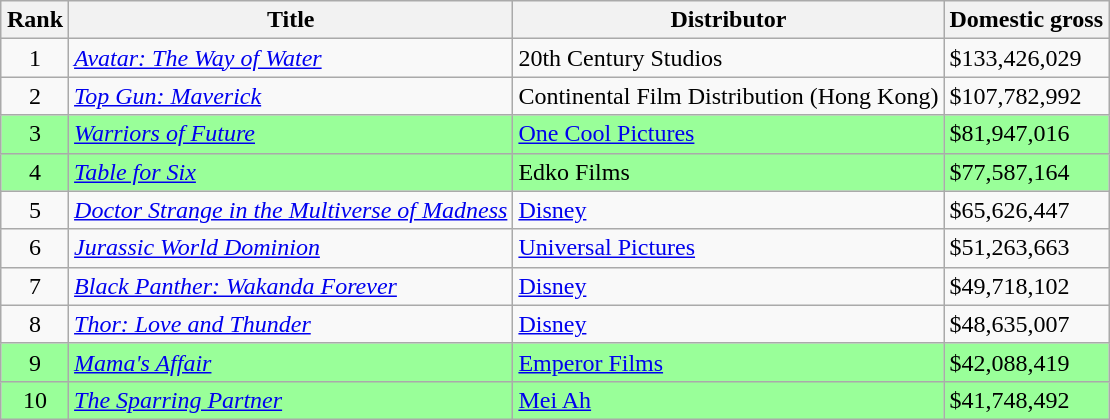<table class="wikitable sortable" style="margin:auto; margin:auto;">
<tr>
<th>Rank</th>
<th>Title</th>
<th>Distributor</th>
<th>Domestic gross </th>
</tr>
<tr>
<td style="text-align:center;">1</td>
<td><em><a href='#'>Avatar: The Way of Water</a></em></td>
<td>20th Century Studios</td>
<td>$133,426,029</td>
</tr>
<tr>
<td style="text-align:center;">2</td>
<td><em><a href='#'>Top Gun: Maverick</a></em></td>
<td>Continental Film Distribution (Hong Kong)</td>
<td>$107,782,992</td>
</tr>
<tr style="background:#99FF99;">
<td style="text-align:center;">3</td>
<td><em><a href='#'>Warriors of Future</a></em></td>
<td><a href='#'>One Cool Pictures</a></td>
<td>$81,947,016</td>
</tr>
<tr style="background:#99FF99;">
<td style="text-align:center;">4</td>
<td><em><a href='#'>Table for Six</a></em></td>
<td>Edko Films</td>
<td>$77,587,164</td>
</tr>
<tr>
<td style="text-align:center;">5</td>
<td><em><a href='#'>Doctor Strange in the Multiverse of Madness</a></em></td>
<td><a href='#'>Disney</a></td>
<td>$65,626,447</td>
</tr>
<tr>
<td style="text-align:center;">6</td>
<td><em><a href='#'>Jurassic World Dominion</a></em></td>
<td><a href='#'>Universal Pictures</a></td>
<td>$51,263,663</td>
</tr>
<tr>
<td style="text-align:center;">7</td>
<td><em><a href='#'>Black Panther: Wakanda Forever</a></em></td>
<td><a href='#'>Disney</a></td>
<td>$49,718,102</td>
</tr>
<tr>
<td style="text-align:center;">8</td>
<td><em><a href='#'>Thor: Love and Thunder</a></em></td>
<td><a href='#'>Disney</a></td>
<td>$48,635,007</td>
</tr>
<tr style="background:#99FF99;">
<td style="text-align:center;">9</td>
<td><em><a href='#'>Mama's Affair</a></em></td>
<td><a href='#'>Emperor Films</a></td>
<td>$42,088,419</td>
</tr>
<tr style="background:#99FF99;">
<td style="text-align:center;">10</td>
<td><em><a href='#'>The Sparring Partner</a></em></td>
<td><a href='#'>Mei Ah</a></td>
<td>$41,748,492</td>
</tr>
</table>
